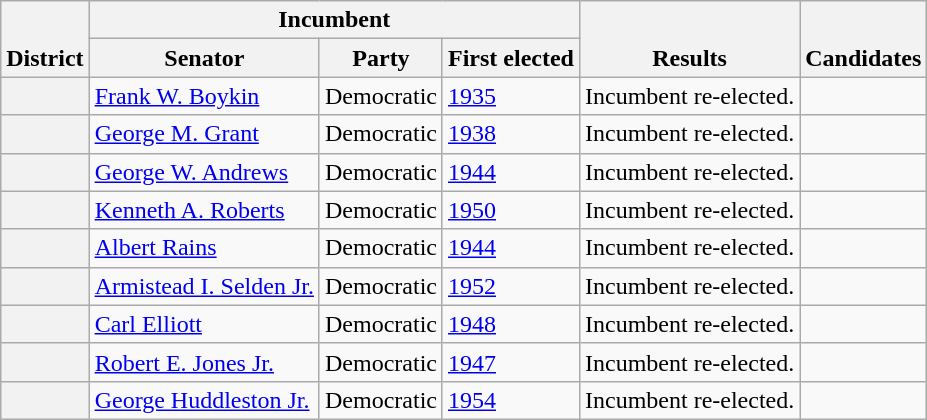<table class=wikitable>
<tr valign=bottom>
<th rowspan=2>District</th>
<th colspan=3>Incumbent</th>
<th rowspan=2>Results</th>
<th rowspan=2>Candidates</th>
</tr>
<tr>
<th>Senator</th>
<th>Party</th>
<th>First elected</th>
</tr>
<tr>
<th></th>
<td><a href='#'>Frank W. Boykin</a></td>
<td>Democratic</td>
<td><a href='#'>1935 </a></td>
<td>Incumbent re-elected.</td>
<td nowrap></td>
</tr>
<tr>
<th></th>
<td><a href='#'>George M. Grant</a></td>
<td>Democratic</td>
<td><a href='#'>1938</a></td>
<td>Incumbent re-elected.</td>
<td nowrap></td>
</tr>
<tr>
<th></th>
<td><a href='#'>George W. Andrews</a></td>
<td>Democratic</td>
<td><a href='#'>1944</a></td>
<td>Incumbent re-elected.</td>
<td nowrap></td>
</tr>
<tr>
<th></th>
<td><a href='#'>Kenneth A. Roberts</a></td>
<td>Democratic</td>
<td><a href='#'>1950</a></td>
<td>Incumbent re-elected.</td>
<td nowrap></td>
</tr>
<tr>
<th></th>
<td><a href='#'>Albert Rains</a></td>
<td>Democratic</td>
<td><a href='#'>1944</a></td>
<td>Incumbent re-elected.</td>
<td nowrap></td>
</tr>
<tr>
<th></th>
<td><a href='#'>Armistead I. Selden Jr.</a></td>
<td>Democratic</td>
<td><a href='#'>1952</a></td>
<td>Incumbent re-elected.</td>
<td nowrap></td>
</tr>
<tr>
<th></th>
<td><a href='#'>Carl Elliott</a></td>
<td>Democratic</td>
<td><a href='#'>1948</a></td>
<td>Incumbent re-elected.</td>
<td nowrap></td>
</tr>
<tr>
<th></th>
<td><a href='#'>Robert E. Jones Jr.</a></td>
<td>Democratic</td>
<td><a href='#'>1947 </a></td>
<td>Incumbent re-elected.</td>
<td nowrap></td>
</tr>
<tr>
<th></th>
<td><a href='#'>George Huddleston Jr.</a></td>
<td>Democratic</td>
<td><a href='#'>1954</a></td>
<td>Incumbent re-elected.</td>
<td nowrap></td>
</tr>
</table>
